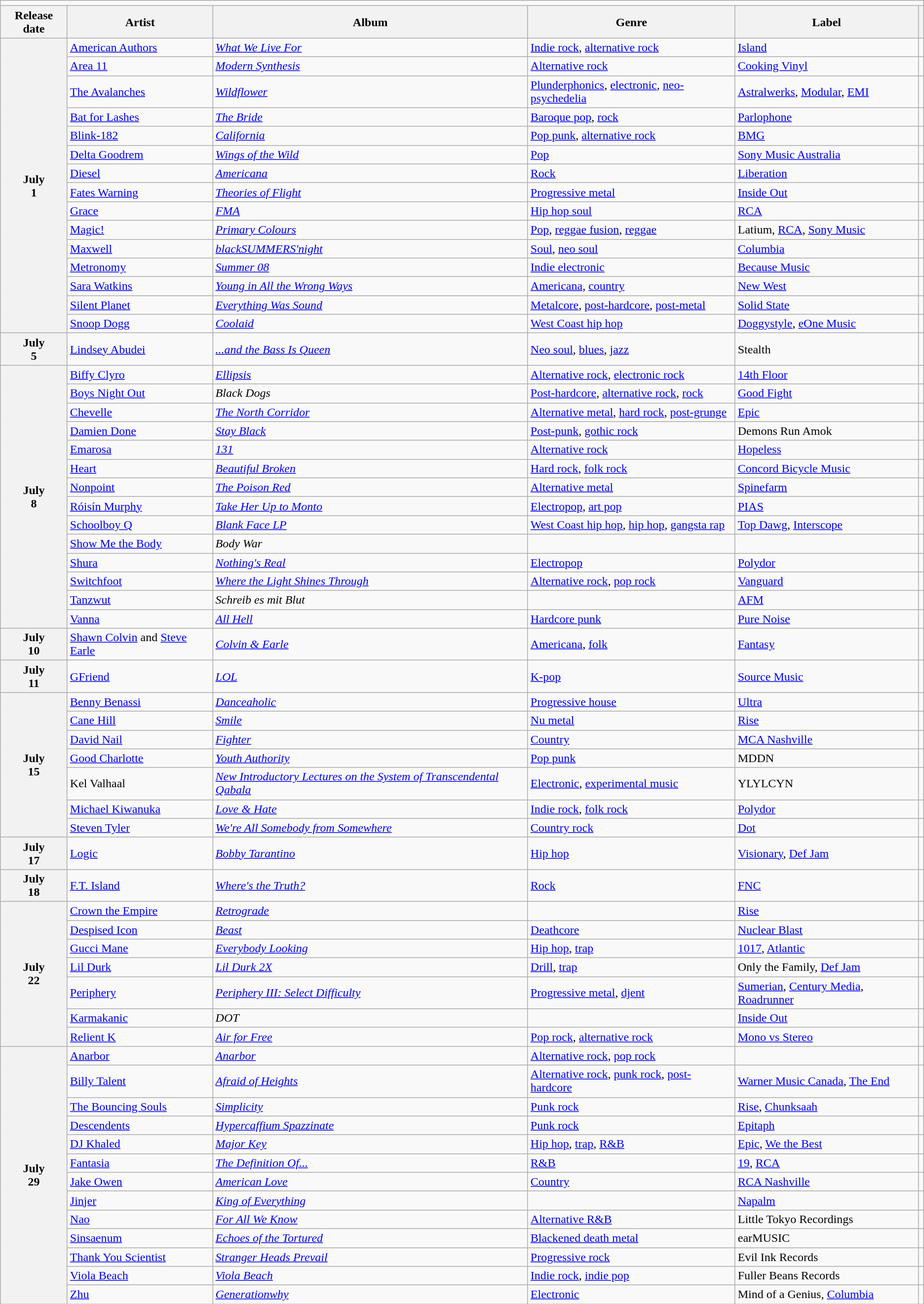<table class="wikitable plainrowheaders">
<tr>
<td colspan="6" style="text-align:center;"></td>
</tr>
<tr>
<th scope="col">Release date</th>
<th scope="col">Artist</th>
<th scope="col">Album</th>
<th scope="col">Genre</th>
<th scope="col">Label</th>
<th scope="col"></th>
</tr>
<tr>
<th scope="row" rowspan="15" style="text-align:center;">July<br>1</th>
<td><a href='#'>American Authors</a></td>
<td><em><a href='#'>What We Live For</a></em></td>
<td><a href='#'>Indie rock</a>, <a href='#'>alternative rock</a></td>
<td><a href='#'>Island</a></td>
<td></td>
</tr>
<tr>
<td><a href='#'>Area 11</a></td>
<td><em><a href='#'>Modern Synthesis</a></em></td>
<td><a href='#'>Alternative rock</a></td>
<td><a href='#'>Cooking Vinyl</a></td>
<td></td>
</tr>
<tr>
<td><a href='#'>The Avalanches</a></td>
<td><em><a href='#'>Wildflower</a></em></td>
<td><a href='#'>Plunderphonics</a>, <a href='#'>electronic</a>, <a href='#'>neo-psychedelia</a></td>
<td><a href='#'>Astralwerks</a>, <a href='#'>Modular</a>, <a href='#'>EMI</a></td>
<td></td>
</tr>
<tr>
<td><a href='#'>Bat for Lashes</a></td>
<td><em><a href='#'>The Bride</a></em></td>
<td><a href='#'>Baroque pop</a>, <a href='#'>rock</a></td>
<td><a href='#'>Parlophone</a></td>
<td></td>
</tr>
<tr>
<td><a href='#'>Blink-182</a></td>
<td><em><a href='#'>California</a></em></td>
<td><a href='#'>Pop punk</a>, <a href='#'>alternative rock</a></td>
<td><a href='#'>BMG</a></td>
<td></td>
</tr>
<tr>
<td><a href='#'>Delta Goodrem</a></td>
<td><em><a href='#'>Wings of the Wild</a></em></td>
<td><a href='#'>Pop</a></td>
<td><a href='#'>Sony Music Australia</a></td>
<td></td>
</tr>
<tr>
<td><a href='#'>Diesel</a></td>
<td><em><a href='#'>Americana</a></em></td>
<td><a href='#'>Rock</a></td>
<td><a href='#'>Liberation</a></td>
<td></td>
</tr>
<tr>
<td><a href='#'>Fates Warning</a></td>
<td><em><a href='#'>Theories of Flight</a></em></td>
<td><a href='#'>Progressive metal</a></td>
<td><a href='#'>Inside Out</a></td>
<td></td>
</tr>
<tr>
<td><a href='#'>Grace</a></td>
<td><em><a href='#'>FMA</a></em></td>
<td><a href='#'>Hip hop soul</a></td>
<td><a href='#'>RCA</a></td>
<td></td>
</tr>
<tr>
<td><a href='#'>Magic!</a></td>
<td><em><a href='#'>Primary Colours</a></em></td>
<td><a href='#'>Pop</a>, <a href='#'>reggae fusion</a>, <a href='#'>reggae</a></td>
<td>Latium, <a href='#'>RCA</a>, <a href='#'>Sony Music</a></td>
<td></td>
</tr>
<tr>
<td><a href='#'>Maxwell</a></td>
<td><em><a href='#'>blackSUMMERS'night</a></em></td>
<td><a href='#'>Soul</a>, <a href='#'>neo soul</a></td>
<td><a href='#'>Columbia</a></td>
<td></td>
</tr>
<tr>
<td><a href='#'>Metronomy</a></td>
<td><em><a href='#'>Summer 08</a></em></td>
<td><a href='#'>Indie electronic</a></td>
<td><a href='#'>Because Music</a></td>
<td></td>
</tr>
<tr>
<td><a href='#'>Sara Watkins</a></td>
<td><em><a href='#'>Young in All the Wrong Ways</a></em></td>
<td><a href='#'>Americana</a>, <a href='#'>country</a></td>
<td><a href='#'>New West</a></td>
<td></td>
</tr>
<tr>
<td><a href='#'>Silent Planet</a></td>
<td><em><a href='#'>Everything Was Sound</a></em></td>
<td><a href='#'>Metalcore</a>, <a href='#'>post-hardcore</a>, <a href='#'>post-metal</a></td>
<td><a href='#'>Solid State</a></td>
<td></td>
</tr>
<tr>
<td><a href='#'>Snoop Dogg</a></td>
<td><em><a href='#'>Coolaid</a></em></td>
<td><a href='#'>West Coast hip hop</a></td>
<td><a href='#'>Doggystyle</a>, <a href='#'>eOne Music</a></td>
<td></td>
</tr>
<tr>
<th scope="row" style="text-align:center;">July<br>5</th>
<td><a href='#'>Lindsey Abudei</a></td>
<td><em><a href='#'>...and the Bass Is Queen</a></em></td>
<td><a href='#'>Neo soul</a>, <a href='#'>blues</a>, <a href='#'>jazz</a></td>
<td>Stealth</td>
<td></td>
</tr>
<tr>
<th scope="row" rowspan="14" style="text-align:center;">July<br>8</th>
<td><a href='#'>Biffy Clyro</a></td>
<td><em><a href='#'>Ellipsis</a></em></td>
<td><a href='#'>Alternative rock</a>, <a href='#'>electronic rock</a></td>
<td><a href='#'>14th Floor</a></td>
<td></td>
</tr>
<tr>
<td><a href='#'>Boys Night Out</a></td>
<td><em>Black Dogs</em></td>
<td><a href='#'>Post-hardcore</a>, <a href='#'>alternative rock</a>, <a href='#'>rock</a></td>
<td><a href='#'>Good Fight</a></td>
<td></td>
</tr>
<tr>
<td><a href='#'>Chevelle</a></td>
<td><em><a href='#'>The North Corridor</a></em></td>
<td><a href='#'>Alternative metal</a>, <a href='#'>hard rock</a>, <a href='#'>post-grunge</a></td>
<td><a href='#'>Epic</a></td>
<td></td>
</tr>
<tr>
<td><a href='#'>Damien Done</a></td>
<td><em><a href='#'>Stay Black</a></em></td>
<td><a href='#'>Post-punk</a>, <a href='#'>gothic rock</a></td>
<td>Demons Run Amok</td>
<td></td>
</tr>
<tr>
<td><a href='#'>Emarosa</a></td>
<td><em><a href='#'>131</a></em></td>
<td><a href='#'>Alternative rock</a></td>
<td><a href='#'>Hopeless</a></td>
<td></td>
</tr>
<tr>
<td><a href='#'>Heart</a></td>
<td><em><a href='#'>Beautiful Broken</a></em></td>
<td><a href='#'>Hard rock</a>, <a href='#'>folk rock</a></td>
<td><a href='#'>Concord Bicycle Music</a></td>
<td></td>
</tr>
<tr>
<td><a href='#'>Nonpoint</a></td>
<td><em><a href='#'>The Poison Red</a></em></td>
<td><a href='#'>Alternative metal</a></td>
<td><a href='#'>Spinefarm</a></td>
<td></td>
</tr>
<tr>
<td><a href='#'>Róisín Murphy</a></td>
<td><em><a href='#'>Take Her Up to Monto</a></em></td>
<td><a href='#'>Electropop</a>, <a href='#'>art pop</a></td>
<td><a href='#'>PIAS</a></td>
<td></td>
</tr>
<tr>
<td><a href='#'>Schoolboy Q</a></td>
<td><em><a href='#'>Blank Face LP</a></em></td>
<td><a href='#'>West Coast hip hop</a>, <a href='#'>hip hop</a>, <a href='#'>gangsta rap</a></td>
<td><a href='#'>Top Dawg</a>, <a href='#'>Interscope</a></td>
<td></td>
</tr>
<tr>
<td><a href='#'>Show Me the Body</a></td>
<td><em>Body War</em></td>
<td></td>
<td></td>
<td></td>
</tr>
<tr>
<td><a href='#'>Shura</a></td>
<td><em><a href='#'>Nothing's Real</a></em></td>
<td><a href='#'>Electropop</a></td>
<td><a href='#'>Polydor</a></td>
<td></td>
</tr>
<tr>
<td><a href='#'>Switchfoot</a></td>
<td><em><a href='#'>Where the Light Shines Through</a></em></td>
<td><a href='#'>Alternative rock</a>, <a href='#'>pop rock</a></td>
<td><a href='#'>Vanguard</a></td>
<td></td>
</tr>
<tr>
<td><a href='#'>Tanzwut</a></td>
<td><em>Schreib es mit Blut</em></td>
<td></td>
<td><a href='#'>AFM</a></td>
<td></td>
</tr>
<tr>
<td><a href='#'>Vanna</a></td>
<td><em><a href='#'>All Hell</a></em></td>
<td><a href='#'>Hardcore punk</a></td>
<td><a href='#'>Pure Noise</a></td>
<td></td>
</tr>
<tr>
<th scope="row" style="text-align:center;">July<br>10</th>
<td><a href='#'>Shawn Colvin</a> and <a href='#'>Steve Earle</a></td>
<td><em><a href='#'>Colvin & Earle</a></em></td>
<td><a href='#'>Americana</a>, <a href='#'>folk</a></td>
<td><a href='#'>Fantasy</a></td>
<td></td>
</tr>
<tr>
<th scope="row" style="text-align:center;">July<br>11</th>
<td><a href='#'>GFriend</a></td>
<td><em><a href='#'>LOL</a></em></td>
<td><a href='#'>K-pop</a></td>
<td><a href='#'>Source Music</a></td>
<td></td>
</tr>
<tr>
<th scope="row" rowspan="7" style="text-align:center;">July<br>15</th>
<td><a href='#'>Benny Benassi</a></td>
<td><em><a href='#'>Danceaholic</a></em></td>
<td><a href='#'>Progressive house</a></td>
<td><a href='#'>Ultra</a></td>
<td></td>
</tr>
<tr>
<td><a href='#'>Cane Hill</a></td>
<td><em><a href='#'>Smile</a></em></td>
<td><a href='#'>Nu metal</a></td>
<td><a href='#'>Rise</a></td>
<td></td>
</tr>
<tr>
<td><a href='#'>David Nail</a></td>
<td><em><a href='#'>Fighter</a></em></td>
<td><a href='#'>Country</a></td>
<td><a href='#'>MCA Nashville</a></td>
<td></td>
</tr>
<tr>
<td><a href='#'>Good Charlotte</a></td>
<td><em><a href='#'>Youth Authority</a></em></td>
<td><a href='#'>Pop punk</a></td>
<td>MDDN</td>
<td></td>
</tr>
<tr>
<td>Kel Valhaal</td>
<td><em><a href='#'>New Introductory Lectures on the System of Transcendental Qabala</a></em></td>
<td><a href='#'>Electronic</a>, <a href='#'>experimental music</a></td>
<td>YLYLCYN</td>
<td></td>
</tr>
<tr>
<td><a href='#'>Michael Kiwanuka</a></td>
<td><em><a href='#'>Love & Hate</a></em></td>
<td><a href='#'>Indie rock</a>, <a href='#'>folk rock</a></td>
<td><a href='#'>Polydor</a></td>
<td></td>
</tr>
<tr>
<td><a href='#'>Steven Tyler</a></td>
<td><em><a href='#'>We're All Somebody from Somewhere</a></em></td>
<td><a href='#'>Country rock</a></td>
<td><a href='#'>Dot</a></td>
<td></td>
</tr>
<tr>
<th scope="row" style="text-align:center;">July<br>17</th>
<td><a href='#'>Logic</a></td>
<td><em><a href='#'>Bobby Tarantino</a></em></td>
<td><a href='#'>Hip hop</a></td>
<td><a href='#'>Visionary</a>, <a href='#'>Def Jam</a></td>
<td></td>
</tr>
<tr>
<th scope="row" style="text-align:center;">July<br>18</th>
<td><a href='#'>F.T. Island</a></td>
<td><em><a href='#'>Where's the Truth?</a></em></td>
<td><a href='#'>Rock</a></td>
<td><a href='#'>FNC</a></td>
<td></td>
</tr>
<tr>
<th scope="row" rowspan="7" style="text-align:center;">July<br>22</th>
<td><a href='#'>Crown the Empire</a></td>
<td><em><a href='#'>Retrograde</a></em></td>
<td></td>
<td><a href='#'>Rise</a></td>
<td></td>
</tr>
<tr>
<td><a href='#'>Despised Icon</a></td>
<td><em><a href='#'>Beast</a></em></td>
<td><a href='#'>Deathcore</a></td>
<td><a href='#'>Nuclear Blast</a></td>
<td></td>
</tr>
<tr>
<td><a href='#'>Gucci Mane</a></td>
<td><em><a href='#'>Everybody Looking</a></em></td>
<td><a href='#'>Hip hop</a>, <a href='#'>trap</a></td>
<td><a href='#'>1017</a>, <a href='#'>Atlantic</a></td>
<td></td>
</tr>
<tr>
<td><a href='#'>Lil Durk</a></td>
<td><em><a href='#'>Lil Durk 2X</a></em></td>
<td><a href='#'>Drill</a>, <a href='#'>trap</a></td>
<td>Only the Family, <a href='#'>Def Jam</a></td>
<td></td>
</tr>
<tr>
<td><a href='#'>Periphery</a></td>
<td><em><a href='#'>Periphery III: Select Difficulty</a></em></td>
<td><a href='#'>Progressive metal</a>, <a href='#'>djent</a></td>
<td><a href='#'>Sumerian</a>, <a href='#'>Century Media</a>, <a href='#'>Roadrunner</a></td>
<td></td>
</tr>
<tr>
<td><a href='#'>Karmakanic</a></td>
<td><em>DOT</em></td>
<td></td>
<td><a href='#'>Inside Out</a></td>
<td></td>
</tr>
<tr>
<td><a href='#'>Relient K</a></td>
<td><em><a href='#'>Air for Free</a></em></td>
<td><a href='#'>Pop rock</a>, <a href='#'>alternative rock</a></td>
<td><a href='#'>Mono vs Stereo</a></td>
<td></td>
</tr>
<tr>
<th scope="row" rowspan="13" style="text-align:center;">July<br>29</th>
<td><a href='#'>Anarbor</a></td>
<td><em><a href='#'>Anarbor</a></em></td>
<td><a href='#'>Alternative rock</a>, <a href='#'>pop rock</a></td>
<td></td>
<td></td>
</tr>
<tr>
<td><a href='#'>Billy Talent</a></td>
<td><em><a href='#'>Afraid of Heights</a></em></td>
<td><a href='#'>Alternative rock</a>, <a href='#'>punk rock</a>, <a href='#'>post-hardcore</a></td>
<td><a href='#'>Warner Music Canada</a>, <a href='#'>The End</a></td>
<td></td>
</tr>
<tr>
<td><a href='#'>The Bouncing Souls</a></td>
<td><em><a href='#'>Simplicity</a></em></td>
<td><a href='#'>Punk rock</a></td>
<td><a href='#'>Rise</a>, <a href='#'>Chunksaah</a></td>
<td></td>
</tr>
<tr>
<td><a href='#'>Descendents</a></td>
<td><em><a href='#'>Hypercaffium Spazzinate</a></em></td>
<td><a href='#'>Punk rock</a></td>
<td><a href='#'>Epitaph</a></td>
<td></td>
</tr>
<tr>
<td><a href='#'>DJ Khaled</a></td>
<td><em><a href='#'>Major Key</a></em></td>
<td><a href='#'>Hip hop</a>, <a href='#'>trap</a>, <a href='#'>R&B</a></td>
<td><a href='#'>Epic</a>, <a href='#'>We the Best</a></td>
<td></td>
</tr>
<tr>
<td><a href='#'>Fantasia</a></td>
<td><em><a href='#'>The Definition Of...</a></em></td>
<td><a href='#'>R&B</a></td>
<td><a href='#'>19</a>, <a href='#'>RCA</a></td>
<td></td>
</tr>
<tr>
<td><a href='#'>Jake Owen</a></td>
<td><em><a href='#'>American Love</a></em></td>
<td><a href='#'>Country</a></td>
<td><a href='#'>RCA Nashville</a></td>
<td></td>
</tr>
<tr>
<td><a href='#'>Jinjer</a></td>
<td><em><a href='#'>King of Everything</a></em></td>
<td></td>
<td><a href='#'>Napalm</a></td>
<td></td>
</tr>
<tr>
<td><a href='#'>Nao</a></td>
<td><em><a href='#'>For All We Know</a></em></td>
<td><a href='#'>Alternative R&B</a></td>
<td>Little Tokyo Recordings</td>
<td></td>
</tr>
<tr>
<td><a href='#'>Sinsaenum</a></td>
<td><em><a href='#'>Echoes of the Tortured</a></em></td>
<td><a href='#'>Blackened death metal</a></td>
<td>earMUSIC</td>
<td></td>
</tr>
<tr>
<td><a href='#'>Thank You Scientist</a></td>
<td><em><a href='#'>Stranger Heads Prevail</a></em></td>
<td><a href='#'>Progressive rock</a></td>
<td>Evil Ink Records</td>
<td></td>
</tr>
<tr>
<td><a href='#'>Viola Beach</a></td>
<td><em><a href='#'>Viola Beach</a></em></td>
<td><a href='#'>Indie rock</a>, <a href='#'>indie pop</a></td>
<td>Fuller Beans Records</td>
<td></td>
</tr>
<tr>
<td><a href='#'>Zhu</a></td>
<td><em><a href='#'>Generationwhy</a></em></td>
<td><a href='#'>Electronic</a></td>
<td>Mind of a Genius, <a href='#'>Columbia</a></td>
<td></td>
</tr>
</table>
